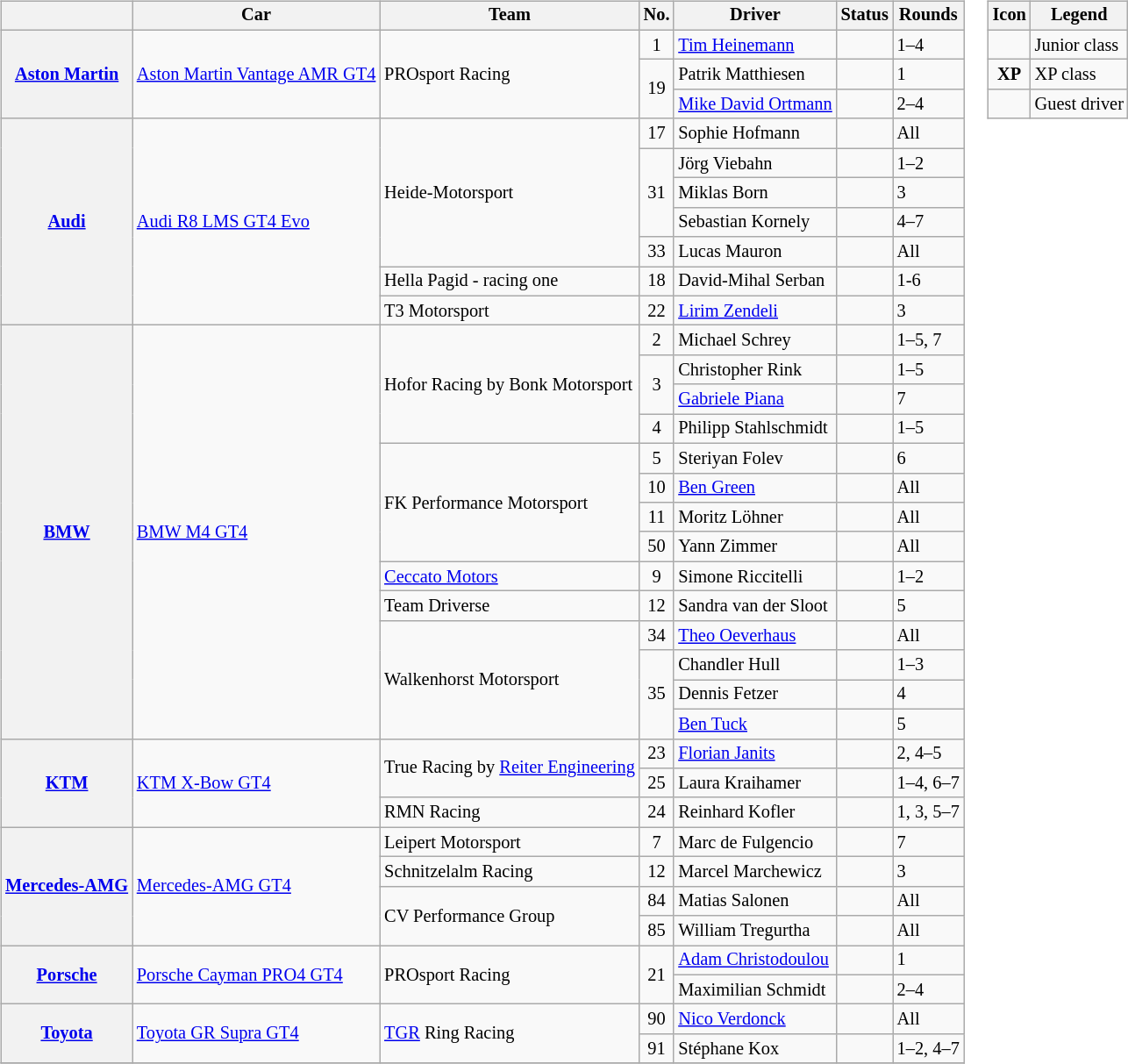<table>
<tr>
<td><br><table class="wikitable" style="font-size:85%">
<tr>
<th></th>
<th>Car</th>
<th>Team</th>
<th>No.</th>
<th>Driver</th>
<th>Status</th>
<th>Rounds</th>
</tr>
<tr>
<th rowspan=3><a href='#'>Aston Martin</a></th>
<td rowspan=3><a href='#'>Aston Martin Vantage AMR GT4</a></td>
<td rowspan="3"> PROsport Racing</td>
<td align=center>1</td>
<td> <a href='#'>Tim Heinemann</a></td>
<td></td>
<td>1–4</td>
</tr>
<tr>
<td rowspan=2 align=center>19</td>
<td> Patrik Matthiesen</td>
<td></td>
<td>1</td>
</tr>
<tr>
<td> <a href='#'>Mike David Ortmann</a></td>
<td></td>
<td>2–4</td>
</tr>
<tr>
<th rowspan="7"><a href='#'>Audi</a></th>
<td rowspan="7"><a href='#'>Audi R8 LMS GT4 Evo</a></td>
<td rowspan="5"> Heide-Motorsport</td>
<td align=center>17</td>
<td> Sophie Hofmann</td>
<td></td>
<td>All</td>
</tr>
<tr>
<td rowspan="3" align="center">31</td>
<td> Jörg Viebahn</td>
<td></td>
<td>1–2</td>
</tr>
<tr>
<td> Miklas Born</td>
<td></td>
<td>3</td>
</tr>
<tr>
<td> Sebastian Kornely</td>
<td></td>
<td>4–7</td>
</tr>
<tr>
<td align=center>33</td>
<td> Lucas Mauron</td>
<td></td>
<td>All</td>
</tr>
<tr>
<td> Hella Pagid - racing one</td>
<td align=center>18</td>
<td> David-Mihal Serban</td>
<td></td>
<td>1-6</td>
</tr>
<tr>
<td> T3 Motorsport</td>
<td align=center>22</td>
<td> <a href='#'>Lirim Zendeli</a></td>
<td align=center></td>
<td>3</td>
</tr>
<tr>
<th rowspan="14"><a href='#'>BMW</a></th>
<td rowspan="14"><a href='#'>BMW M4 GT4</a></td>
<td rowspan="4"> Hofor Racing by Bonk Motorsport</td>
<td align=center>2</td>
<td> Michael Schrey</td>
<td></td>
<td>1–5, 7</td>
</tr>
<tr>
<td rowspan="2" align="center">3</td>
<td> Christopher Rink</td>
<td></td>
<td>1–5</td>
</tr>
<tr>
<td> <a href='#'>Gabriele Piana</a></td>
<td></td>
<td>7</td>
</tr>
<tr>
<td align=center>4</td>
<td> Philipp Stahlschmidt</td>
<td></td>
<td>1–5</td>
</tr>
<tr>
<td rowspan="4"> FK Performance Motorsport</td>
<td align="center">5</td>
<td> Steriyan Folev</td>
<td align="center"></td>
<td>6</td>
</tr>
<tr>
<td align="center">10</td>
<td> <a href='#'>Ben Green</a></td>
<td></td>
<td>All</td>
</tr>
<tr>
<td align="center">11</td>
<td> Moritz Löhner</td>
<td></td>
<td>All</td>
</tr>
<tr>
<td align="center">50</td>
<td> Yann Zimmer</td>
<td></td>
<td>All</td>
</tr>
<tr>
<td> <a href='#'>Ceccato Motors</a></td>
<td align=center>9</td>
<td> Simone Riccitelli</td>
<td align=center></td>
<td>1–2</td>
</tr>
<tr>
<td> Team Driverse</td>
<td align=center>12</td>
<td> Sandra van der Sloot</td>
<td align=center></td>
<td>5</td>
</tr>
<tr>
<td rowspan="4"> Walkenhorst Motorsport</td>
<td align=center>34</td>
<td> <a href='#'>Theo Oeverhaus</a></td>
<td></td>
<td>All</td>
</tr>
<tr>
<td rowspan="3" align="center">35</td>
<td> Chandler Hull</td>
<td></td>
<td>1–3</td>
</tr>
<tr>
<td> Dennis Fetzer</td>
<td></td>
<td>4</td>
</tr>
<tr>
<td> <a href='#'>Ben Tuck</a></td>
<td></td>
<td>5</td>
</tr>
<tr>
<th rowspan="3"><a href='#'>KTM</a></th>
<td rowspan="3"><a href='#'>KTM X-Bow GT4</a></td>
<td rowspan="2"> True Racing by <a href='#'>Reiter Engineering</a></td>
<td align="center">23</td>
<td> <a href='#'>Florian Janits</a></td>
<td></td>
<td>2, 4–5</td>
</tr>
<tr>
<td align="center">25</td>
<td> Laura Kraihamer</td>
<td></td>
<td>1–4, 6–7</td>
</tr>
<tr>
<td> RMN Racing</td>
<td align="center">24</td>
<td> Reinhard Kofler</td>
<td></td>
<td>1, 3, 5–7</td>
</tr>
<tr>
<th rowspan="4"><a href='#'>Mercedes-AMG</a></th>
<td rowspan="4"><a href='#'>Mercedes-AMG GT4</a></td>
<td> Leipert Motorsport</td>
<td align="center">7</td>
<td> Marc de Fulgencio</td>
<td align="center"></td>
<td>7</td>
</tr>
<tr>
<td> Schnitzelalm Racing</td>
<td align="center">12</td>
<td> Marcel Marchewicz</td>
<td align="center"></td>
<td>3</td>
</tr>
<tr>
<td rowspan="2"> CV Performance Group</td>
<td align="center">84</td>
<td> Matias Salonen</td>
<td></td>
<td>All</td>
</tr>
<tr>
<td align=center>85</td>
<td> William Tregurtha</td>
<td></td>
<td>All</td>
</tr>
<tr>
<th rowspan=2><a href='#'>Porsche</a></th>
<td rowspan=2><a href='#'>Porsche Cayman PRO4 GT4</a></td>
<td rowspan="2"> PROsport Racing</td>
<td rowspan=2 align=center>21</td>
<td> <a href='#'>Adam Christodoulou</a></td>
<td></td>
<td>1</td>
</tr>
<tr>
<td> Maximilian Schmidt</td>
<td></td>
<td>2–4</td>
</tr>
<tr>
<th rowspan=2><a href='#'>Toyota</a></th>
<td rowspan=2><a href='#'>Toyota GR Supra GT4</a></td>
<td rowspan=2> <a href='#'>TGR</a> Ring Racing</td>
<td align=center>90</td>
<td> <a href='#'>Nico Verdonck</a></td>
<td></td>
<td>All</td>
</tr>
<tr>
<td align=center>91</td>
<td> Stéphane Kox</td>
<td></td>
<td>1–2, 4–7</td>
</tr>
<tr>
</tr>
</table>
</td>
<td valign="top"><br><table class="wikitable" style="font-size: 85%;">
<tr>
<th>Icon</th>
<th>Legend</th>
</tr>
<tr>
<td align=center></td>
<td>Junior class</td>
</tr>
<tr>
<td align=center><strong><span>XP</span></strong></td>
<td>XP class</td>
</tr>
<tr>
<td align=center></td>
<td>Guest driver</td>
</tr>
</table>
</td>
</tr>
</table>
